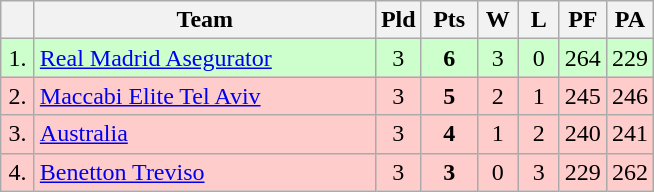<table class=wikitable style="text-align:center">
<tr>
<th width=15></th>
<th width=220>Team</th>
<th width=20>Pld</th>
<th width=30>Pts</th>
<th width=20>W</th>
<th width=20>L</th>
<th width=20>PF</th>
<th width=20>PA</th>
</tr>
<tr style="background: #ccffcc;">
<td>1.</td>
<td align=left> <a href='#'>Real Madrid Asegurator</a></td>
<td>3</td>
<td><strong>6</strong></td>
<td>3</td>
<td>0</td>
<td>264</td>
<td>229</td>
</tr>
<tr style="background:#ffcccc;">
<td>2.</td>
<td align=left> <a href='#'>Maccabi Elite Tel Aviv</a></td>
<td>3</td>
<td><strong>5</strong></td>
<td>2</td>
<td>1</td>
<td>245</td>
<td>246</td>
</tr>
<tr style="background:#ffcccc;">
<td>3.</td>
<td align=left> <a href='#'>Australia</a></td>
<td>3</td>
<td><strong>4</strong></td>
<td>1</td>
<td>2</td>
<td>240</td>
<td>241</td>
</tr>
<tr style="background:#ffcccc;">
<td>4.</td>
<td align=left> <a href='#'>Benetton Treviso</a></td>
<td>3</td>
<td><strong>3</strong></td>
<td>0</td>
<td>3</td>
<td>229</td>
<td>262</td>
</tr>
</table>
